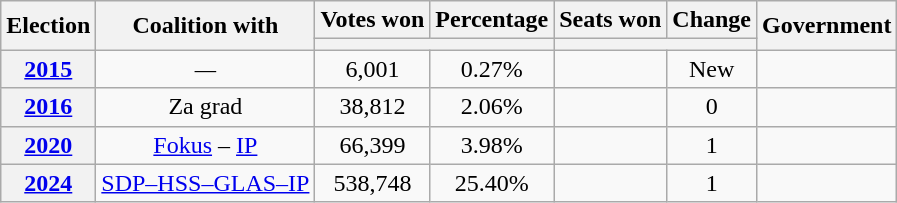<table class="wikitable" style="text-align: center;">
<tr>
<th rowspan=2>Election</th>
<th rowspan=2>Coalition with</th>
<th>Votes won</th>
<th>Percentage</th>
<th>Seats won</th>
<th>Change</th>
<th rowspan=2>Government</th>
</tr>
<tr>
<th colspan="2"></th>
<th colspan=2></th>
</tr>
<tr>
<th><a href='#'>2015</a></th>
<td><em>—</em></td>
<td>6,001</td>
<td>0.27%</td>
<td></td>
<td align=center>New</td>
<td></td>
</tr>
<tr>
<th><a href='#'>2016</a></th>
<td>Za grad</td>
<td>38,812</td>
<td>2.06%</td>
<td></td>
<td align=center> 0</td>
<td></td>
</tr>
<tr>
<th><a href='#'>2020</a></th>
<td><a href='#'>Fokus</a> – <a href='#'>IP</a></td>
<td>66,399</td>
<td>3.98%</td>
<td></td>
<td align=center>1</td>
<td></td>
</tr>
<tr>
<th><a href='#'>2024</a></th>
<td><a href='#'>SDP–HSS–GLAS–IP</a></td>
<td>538,748</td>
<td>25.40%</td>
<td></td>
<td align=center>1</td>
<td></td>
</tr>
</table>
